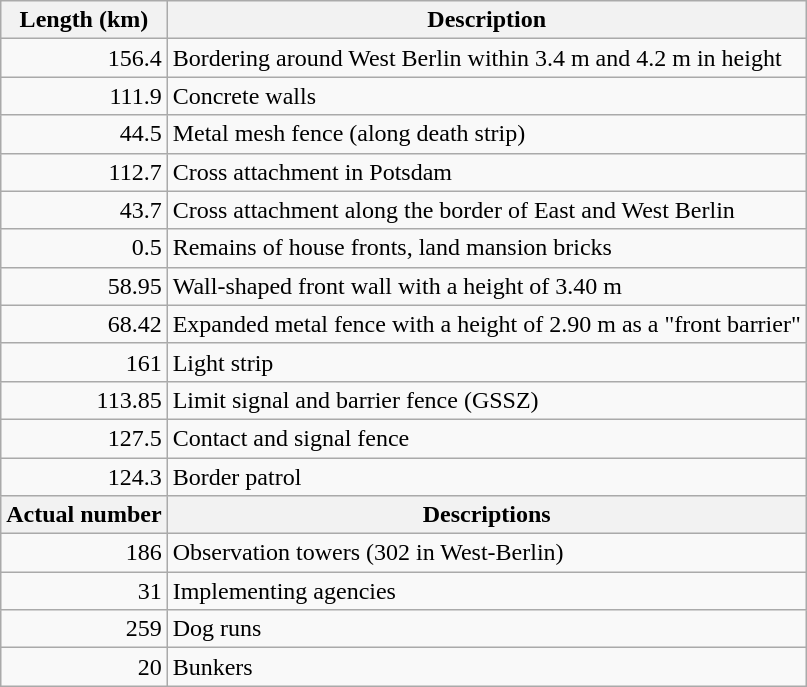<table class="wikitable float-right">
<tr>
<th>Length (km)</th>
<th>Description</th>
</tr>
<tr>
<td style="text-align:right">156.4</td>
<td>Bordering around West Berlin within 3.4 m and 4.2 m in height</td>
</tr>
<tr>
<td style="text-align:right">111.9</td>
<td>Concrete walls</td>
</tr>
<tr>
<td style="text-align:right">44.5</td>
<td>Metal mesh fence (along death strip)</td>
</tr>
<tr>
<td style="text-align:right">112.7</td>
<td>Cross attachment in Potsdam</td>
</tr>
<tr>
<td style="text-align:right">43.7</td>
<td>Cross attachment along the border of East and West Berlin</td>
</tr>
<tr>
<td style="text-align:right">0.5</td>
<td>Remains of house fronts, land mansion bricks</td>
</tr>
<tr>
<td style="text-align:right">58.95</td>
<td>Wall-shaped front wall with a height of 3.40 m</td>
</tr>
<tr>
<td style="text-align:right">68.42</td>
<td>Expanded metal fence with a height of 2.90 m as a "front barrier"</td>
</tr>
<tr>
<td style="text-align:right">161</td>
<td>Light strip</td>
</tr>
<tr>
<td style="text-align:right">113.85</td>
<td>Limit signal and barrier fence (GSSZ)</td>
</tr>
<tr>
<td style="text-align:right">127.5</td>
<td>Contact and signal fence</td>
</tr>
<tr>
<td style="text-align:right">124.3</td>
<td>Border patrol</td>
</tr>
<tr>
<th>Actual number</th>
<th>Descriptions</th>
</tr>
<tr>
<td style="text-align:right">186</td>
<td>Observation towers (302 in West-Berlin)</td>
</tr>
<tr>
<td style="text-align:right">31</td>
<td>Implementing agencies</td>
</tr>
<tr>
<td style="text-align:right">259</td>
<td>Dog runs</td>
</tr>
<tr>
<td style="text-align:right">20</td>
<td>Bunkers</td>
</tr>
</table>
